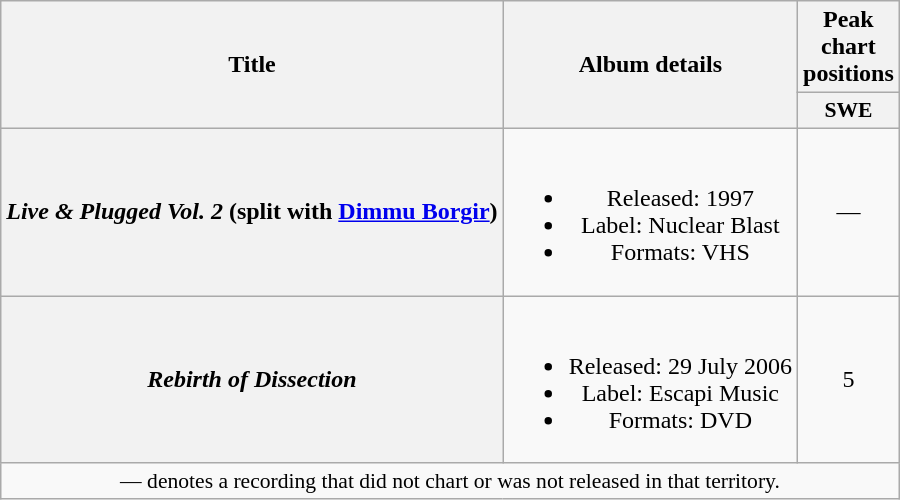<table class="wikitable plainrowheaders" style="text-align:center;">
<tr>
<th scope="col" rowspan="2">Title</th>
<th scope="col" rowspan="2">Album details</th>
<th scope="col" colspan="1">Peak chart positions</th>
</tr>
<tr>
<th scope="col" style="width:3em;font-size:90%;">SWE<br></th>
</tr>
<tr>
<th scope="row"><em>Live & Plugged Vol. 2</em> (split with <a href='#'>Dimmu Borgir</a>)</th>
<td><br><ul><li>Released: 1997</li><li>Label: Nuclear Blast</li><li>Formats: VHS</li></ul></td>
<td>—</td>
</tr>
<tr>
<th scope="row"><em>Rebirth of Dissection</em></th>
<td><br><ul><li>Released: 29 July 2006</li><li>Label: Escapi Music</li><li>Formats: DVD</li></ul></td>
<td>5</td>
</tr>
<tr>
<td colspan="15" style="font-size:90%">— denotes a recording that did not chart or was not released in that territory.</td>
</tr>
</table>
